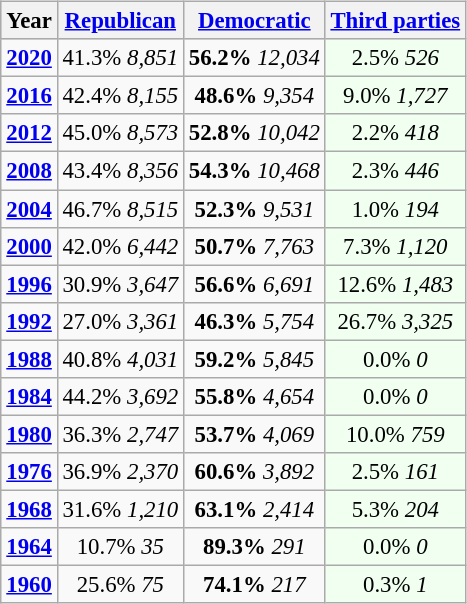<table class="wikitable" style="float:right; font-size:95%;">
<tr bgcolor=lightgrey>
<th>Year</th>
<th><a href='#'>Republican</a></th>
<th><a href='#'>Democratic</a></th>
<th><a href='#'>Third parties</a></th>
</tr>
<tr>
<td style="text-align:center;" ><strong><a href='#'>2020</a></strong></td>
<td style="text-align:center;" >41.3% <em>8,851</em></td>
<td style="text-align:center;" ><strong>56.2%</strong> <em>12,034</em></td>
<td style="text-align:center; background:honeyDew;">2.5% <em>526</em></td>
</tr>
<tr>
<td style="text-align:center;" ><strong><a href='#'>2016</a></strong></td>
<td style="text-align:center;" >42.4% <em>8,155</em></td>
<td style="text-align:center;" ><strong>48.6%</strong> <em>9,354</em></td>
<td style="text-align:center; background:honeyDew;">9.0% <em>1,727</em></td>
</tr>
<tr>
<td style="text-align:center;" ><strong><a href='#'>2012</a></strong></td>
<td style="text-align:center;" >45.0% <em>8,573</em></td>
<td style="text-align:center;" ><strong>52.8%</strong> <em>10,042</em></td>
<td style="text-align:center; background:honeyDew;">2.2% <em>418</em></td>
</tr>
<tr>
<td style="text-align:center;" ><strong><a href='#'>2008</a></strong></td>
<td style="text-align:center;" >43.4% <em>8,356</em></td>
<td style="text-align:center;" ><strong>54.3%</strong> <em>10,468</em></td>
<td style="text-align:center; background:honeyDew;">2.3% <em>446</em></td>
</tr>
<tr>
<td style="text-align:center;" ><strong><a href='#'>2004</a></strong></td>
<td style="text-align:center;" >46.7% <em>8,515</em></td>
<td style="text-align:center;" ><strong>52.3%</strong> <em>9,531</em></td>
<td style="text-align:center; background:honeyDew;">1.0% <em>194</em></td>
</tr>
<tr>
<td style="text-align:center;" ><strong><a href='#'>2000</a></strong></td>
<td style="text-align:center;" >42.0% <em>6,442</em></td>
<td style="text-align:center;" ><strong>50.7%</strong> <em>7,763</em></td>
<td style="text-align:center; background:honeyDew;">7.3% <em>1,120</em></td>
</tr>
<tr>
<td style="text-align:center;" ><strong><a href='#'>1996</a></strong></td>
<td style="text-align:center;" >30.9% <em>3,647</em></td>
<td style="text-align:center;" ><strong>56.6%</strong> <em>6,691</em></td>
<td style="text-align:center; background:honeyDew;">12.6% <em>1,483</em></td>
</tr>
<tr>
<td style="text-align:center;" ><strong><a href='#'>1992</a></strong></td>
<td style="text-align:center;" >27.0% <em>3,361</em></td>
<td style="text-align:center;" ><strong>46.3%</strong> <em>5,754</em></td>
<td style="text-align:center; background:honeyDew;">26.7% <em>3,325</em></td>
</tr>
<tr>
<td style="text-align:center;" ><strong><a href='#'>1988</a></strong></td>
<td style="text-align:center;" >40.8% <em>4,031</em></td>
<td style="text-align:center;" ><strong>59.2%</strong> <em>5,845</em></td>
<td style="text-align:center; background:honeyDew;">0.0% <em>0</em></td>
</tr>
<tr>
<td style="text-align:center;" ><strong><a href='#'>1984</a></strong></td>
<td style="text-align:center;" >44.2% <em>3,692</em></td>
<td style="text-align:center;" ><strong>55.8%</strong> <em>4,654</em></td>
<td style="text-align:center; background:honeyDew;">0.0% <em>0</em></td>
</tr>
<tr>
<td style="text-align:center;" ><strong><a href='#'>1980</a></strong></td>
<td style="text-align:center;" >36.3% <em>2,747</em></td>
<td style="text-align:center;" ><strong>53.7%</strong> <em>4,069</em></td>
<td style="text-align:center; background:honeyDew;">10.0% <em>759</em></td>
</tr>
<tr>
<td style="text-align:center;" ><strong><a href='#'>1976</a></strong></td>
<td style="text-align:center;" >36.9% <em>2,370</em></td>
<td style="text-align:center;" ><strong>60.6%</strong> <em>3,892</em></td>
<td style="text-align:center; background:honeyDew;">2.5% <em>161</em></td>
</tr>
<tr>
<td style="text-align:center;" ><strong><a href='#'>1968</a></strong></td>
<td style="text-align:center;" >31.6% <em>1,210</em></td>
<td style="text-align:center;" ><strong>63.1%</strong> <em>2,414</em></td>
<td style="text-align:center; background:honeyDew;">5.3% <em>204</em></td>
</tr>
<tr>
<td style="text-align:center;" ><strong><a href='#'>1964</a></strong></td>
<td style="text-align:center;" >10.7% <em>35</em></td>
<td style="text-align:center;" ><strong>89.3%</strong> <em>291</em></td>
<td style="text-align:center; background:honeyDew;">0.0% <em>0</em></td>
</tr>
<tr>
<td style="text-align:center;" ><strong><a href='#'>1960</a></strong></td>
<td style="text-align:center;" >25.6% <em>75</em></td>
<td style="text-align:center;" ><strong>74.1%</strong> <em>217</em></td>
<td style="text-align:center; background:honeyDew;">0.3% <em>1</em></td>
</tr>
</table>
